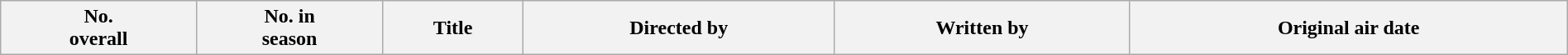<table class="wikitable plainrowheaders" style="width:100%; background:#fff;">
<tr>
<th style="background:#;">No.<br>overall</th>
<th style="background:#;">No. in<br>season</th>
<th style="background:#;">Title</th>
<th style="background:#;">Directed by</th>
<th style="background:#;">Written by</th>
<th style="background:#;">Original air date<br>






























</th>
</tr>
</table>
